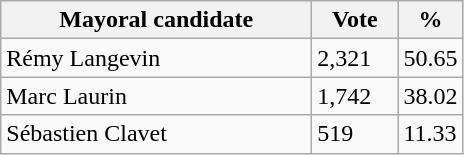<table class="wikitable">
<tr>
<th bgcolor="#DDDDFF" width="200px">Mayoral candidate</th>
<th bgcolor="#DDDDFF" width="50px">Vote</th>
<th bgcolor="#DDDDFF" width="30px">%</th>
</tr>
<tr>
<td>Rémy Langevin</td>
<td>2,321</td>
<td>50.65</td>
</tr>
<tr>
<td>Marc Laurin</td>
<td>1,742</td>
<td>38.02</td>
</tr>
<tr>
<td>Sébastien Clavet</td>
<td>519</td>
<td>11.33</td>
</tr>
</table>
